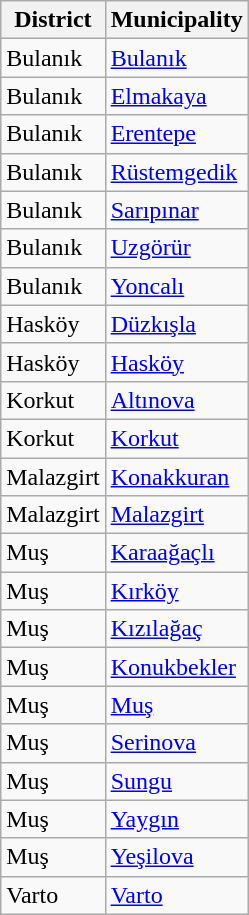<table class="sortable wikitable">
<tr>
<th>District</th>
<th>Municipality</th>
</tr>
<tr>
<td>Bulanık</td>
<td><a href='#'>Bulanık</a></td>
</tr>
<tr>
<td>Bulanık</td>
<td><a href='#'>Elmakaya</a></td>
</tr>
<tr>
<td>Bulanık</td>
<td><a href='#'>Erentepe</a></td>
</tr>
<tr>
<td>Bulanık</td>
<td><a href='#'>Rüstemgedik</a></td>
</tr>
<tr>
<td>Bulanık</td>
<td><a href='#'>Sarıpınar</a></td>
</tr>
<tr>
<td>Bulanık</td>
<td><a href='#'>Uzgörür</a></td>
</tr>
<tr>
<td>Bulanık</td>
<td><a href='#'>Yoncalı</a></td>
</tr>
<tr>
<td>Hasköy</td>
<td><a href='#'>Düzkışla</a></td>
</tr>
<tr>
<td>Hasköy</td>
<td><a href='#'>Hasköy</a></td>
</tr>
<tr>
<td>Korkut</td>
<td><a href='#'>Altınova</a></td>
</tr>
<tr>
<td>Korkut</td>
<td><a href='#'>Korkut</a></td>
</tr>
<tr>
<td>Malazgirt</td>
<td><a href='#'>Konakkuran</a></td>
</tr>
<tr>
<td>Malazgirt</td>
<td><a href='#'>Malazgirt</a></td>
</tr>
<tr>
<td>Muş</td>
<td><a href='#'>Karaağaçlı</a></td>
</tr>
<tr>
<td>Muş</td>
<td><a href='#'>Kırköy</a></td>
</tr>
<tr>
<td>Muş</td>
<td><a href='#'>Kızılağaç</a></td>
</tr>
<tr>
<td>Muş</td>
<td><a href='#'>Konukbekler</a></td>
</tr>
<tr>
<td>Muş</td>
<td><a href='#'>Muş</a></td>
</tr>
<tr>
<td>Muş</td>
<td><a href='#'>Serinova</a></td>
</tr>
<tr>
<td>Muş</td>
<td><a href='#'>Sungu</a></td>
</tr>
<tr>
<td>Muş</td>
<td><a href='#'>Yaygın</a></td>
</tr>
<tr>
<td>Muş</td>
<td><a href='#'>Yeşilova</a></td>
</tr>
<tr>
<td>Varto</td>
<td><a href='#'>Varto</a></td>
</tr>
</table>
